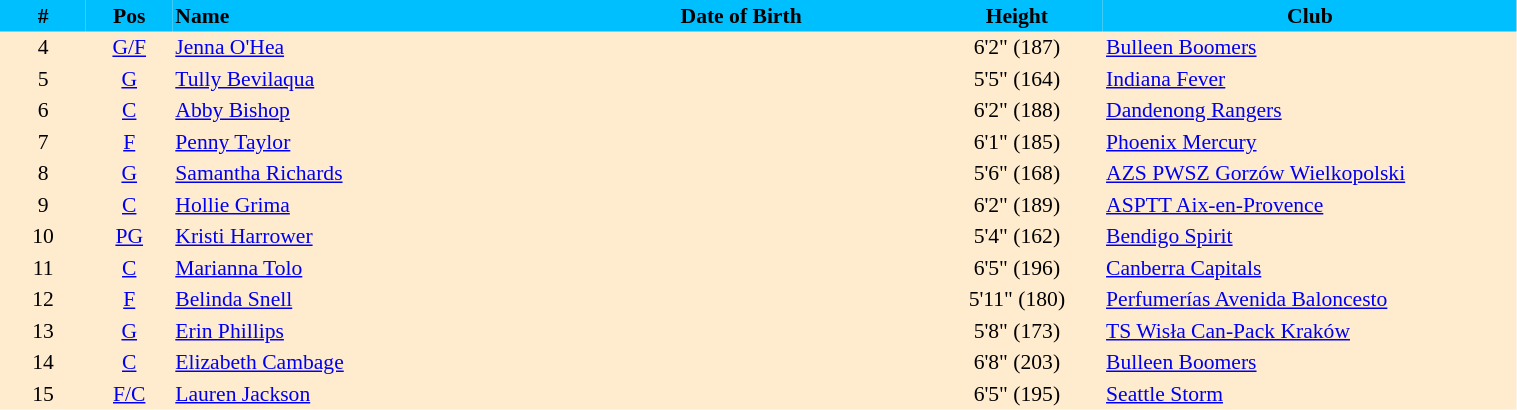<table border=0 cellpadding=2 cellspacing=0  |- bgcolor=#FFECCE style="text-align:center; font-size:90%;" width=80%>
<tr bgcolor=#00BFFF>
<th width=5%>#</th>
<th width=5%>Pos</th>
<th width=22% align=left>Name</th>
<th width=22%>Date of Birth</th>
<th width=10%>Height</th>
<th width=24%>Club</th>
</tr>
<tr>
<td>4</td>
<td><a href='#'>G/F</a></td>
<td align=left><a href='#'>Jenna O'Hea</a></td>
<td align=left></td>
<td>6'2" (187)</td>
<td align=left> <a href='#'>Bulleen Boomers</a></td>
</tr>
<tr>
<td>5</td>
<td><a href='#'>G</a></td>
<td align=left><a href='#'>Tully Bevilaqua</a></td>
<td align=left></td>
<td>5'5" (164)</td>
<td align=left> <a href='#'>Indiana Fever</a></td>
</tr>
<tr>
<td>6</td>
<td><a href='#'>C</a></td>
<td align=left><a href='#'>Abby Bishop</a></td>
<td align=left></td>
<td>6'2" (188)</td>
<td align=left> <a href='#'>Dandenong Rangers</a></td>
</tr>
<tr>
<td>7</td>
<td><a href='#'>F</a></td>
<td align=left><a href='#'>Penny Taylor</a></td>
<td align=left></td>
<td>6'1" (185)</td>
<td align=left> <a href='#'>Phoenix Mercury</a></td>
</tr>
<tr>
<td>8</td>
<td><a href='#'>G</a></td>
<td align=left><a href='#'>Samantha Richards</a></td>
<td align=left></td>
<td>5'6" (168)</td>
<td align=left> <a href='#'>AZS PWSZ Gorzów Wielkopolski</a></td>
</tr>
<tr>
<td>9</td>
<td><a href='#'>C</a></td>
<td align=left><a href='#'>Hollie Grima</a></td>
<td align=left></td>
<td>6'2" (189)</td>
<td align=left> <a href='#'>ASPTT Aix-en-Provence</a></td>
</tr>
<tr>
<td>10</td>
<td><a href='#'>PG</a></td>
<td align=left><a href='#'>Kristi Harrower</a></td>
<td align=left></td>
<td>5'4" (162)</td>
<td align=left> <a href='#'>Bendigo Spirit</a></td>
</tr>
<tr>
<td>11</td>
<td><a href='#'>C</a></td>
<td align=left><a href='#'>Marianna Tolo</a></td>
<td align=left></td>
<td>6'5" (196)</td>
<td align=left> <a href='#'>Canberra Capitals</a></td>
</tr>
<tr>
<td>12</td>
<td><a href='#'>F</a></td>
<td align=left><a href='#'>Belinda Snell</a></td>
<td align=left></td>
<td>5'11" (180)</td>
<td align=left> <a href='#'>Perfumerías Avenida Baloncesto</a></td>
</tr>
<tr>
<td>13</td>
<td><a href='#'>G</a></td>
<td align=left><a href='#'>Erin Phillips</a></td>
<td align=left></td>
<td>5'8" (173)</td>
<td align=left> <a href='#'>TS Wisła Can-Pack Kraków</a></td>
</tr>
<tr>
<td>14</td>
<td><a href='#'>C</a></td>
<td align=left><a href='#'>Elizabeth Cambage</a></td>
<td align=left></td>
<td>6'8" (203)</td>
<td align=left> <a href='#'>Bulleen Boomers</a></td>
</tr>
<tr>
<td>15</td>
<td><a href='#'>F/C</a></td>
<td align=left><a href='#'>Lauren Jackson</a></td>
<td align=left></td>
<td>6'5" (195)</td>
<td align=left> <a href='#'>Seattle Storm</a></td>
</tr>
<tr>
</tr>
</table>
